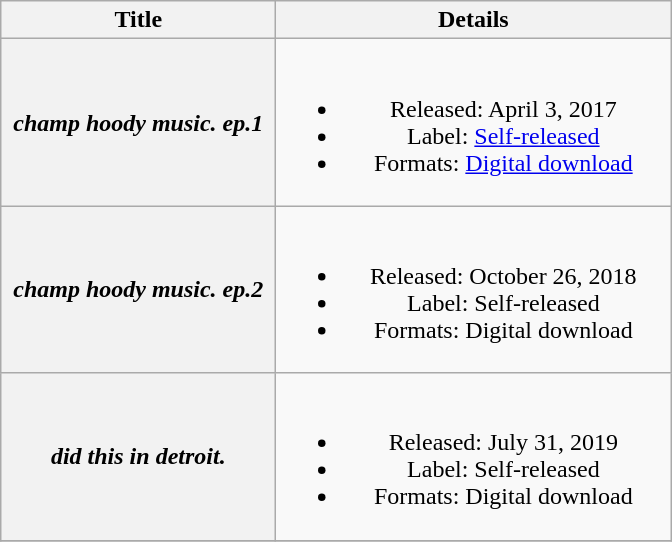<table class="wikitable plainrowheaders" style="text-align:center;">
<tr>
<th scope="col" style="width:11em;">Title</th>
<th scope="col" style="width:16em;">Details</th>
</tr>
<tr>
<th scope="row"><em>champ hoody music. ep.1</em></th>
<td><br><ul><li>Released: April 3, 2017</li><li>Label: <a href='#'>Self-released</a></li><li>Formats: <a href='#'>Digital download</a></li></ul></td>
</tr>
<tr>
<th scope="row"><em>champ hoody music. ep.2</em></th>
<td><br><ul><li>Released: October 26, 2018</li><li>Label: Self-released</li><li>Formats: Digital download</li></ul></td>
</tr>
<tr>
<th scope="row"><em>did this in detroit.</em></th>
<td><br><ul><li>Released: July 31, 2019</li><li>Label: Self-released</li><li>Formats: Digital download</li></ul></td>
</tr>
<tr>
</tr>
</table>
